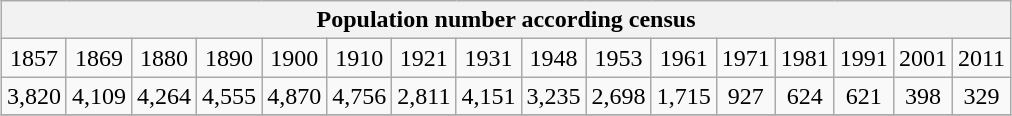<table class="wikitable" style="margin: 0.5em auto; text-align: center;">
<tr>
<th colspan="16">Population number according census</th>
</tr>
<tr>
<td>1857</td>
<td>1869</td>
<td>1880</td>
<td>1890</td>
<td>1900</td>
<td>1910</td>
<td>1921</td>
<td>1931</td>
<td>1948</td>
<td>1953</td>
<td>1961</td>
<td>1971</td>
<td>1981</td>
<td>1991</td>
<td>2001</td>
<td>2011</td>
</tr>
<tr>
<td>3,820</td>
<td>4,109</td>
<td>4,264</td>
<td>4,555</td>
<td>4,870</td>
<td>4,756</td>
<td>2,811</td>
<td>4,151</td>
<td>3,235</td>
<td>2,698</td>
<td>1,715</td>
<td>927</td>
<td>624</td>
<td>621</td>
<td>398</td>
<td>329</td>
</tr>
<tr>
</tr>
</table>
